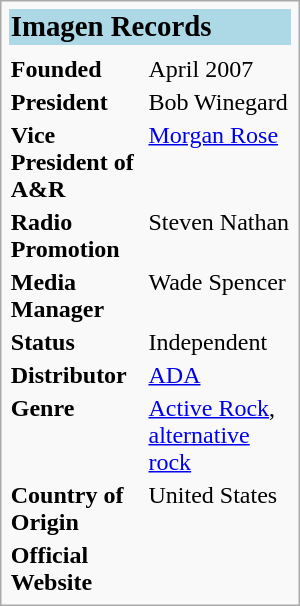<table class="infobox" width="200px">
<tr>
<td colspan="2" style="background:#add8e6"><div><big><strong>Imagen Records</strong></big></div></td>
</tr>
<tr>
<td colspan="2"></td>
</tr>
<tr>
<td><strong>Founded</strong></td>
<td>April 2007</td>
</tr>
<tr>
<td><strong>President</strong></td>
<td>Bob Winegard</td>
</tr>
<tr>
<td><strong>Vice President of A&R</strong></td>
<td><a href='#'>Morgan Rose</a></td>
</tr>
<tr>
<td><strong>Radio Promotion</strong></td>
<td>Steven Nathan</td>
</tr>
<tr>
<td><strong>Media Manager</strong></td>
<td>Wade Spencer</td>
</tr>
<tr>
<td><strong>Status</strong></td>
<td>Independent</td>
</tr>
<tr>
<td><strong>Distributor</strong></td>
<td><a href='#'>ADA</a></td>
</tr>
<tr>
<td><strong>Genre</strong></td>
<td><a href='#'>Active Rock</a>, <a href='#'>alternative rock</a></td>
</tr>
<tr>
<td><strong>Country of Origin</strong></td>
<td>United States</td>
</tr>
<tr>
<td><strong>Official Website</strong></td>
<td></td>
</tr>
</table>
